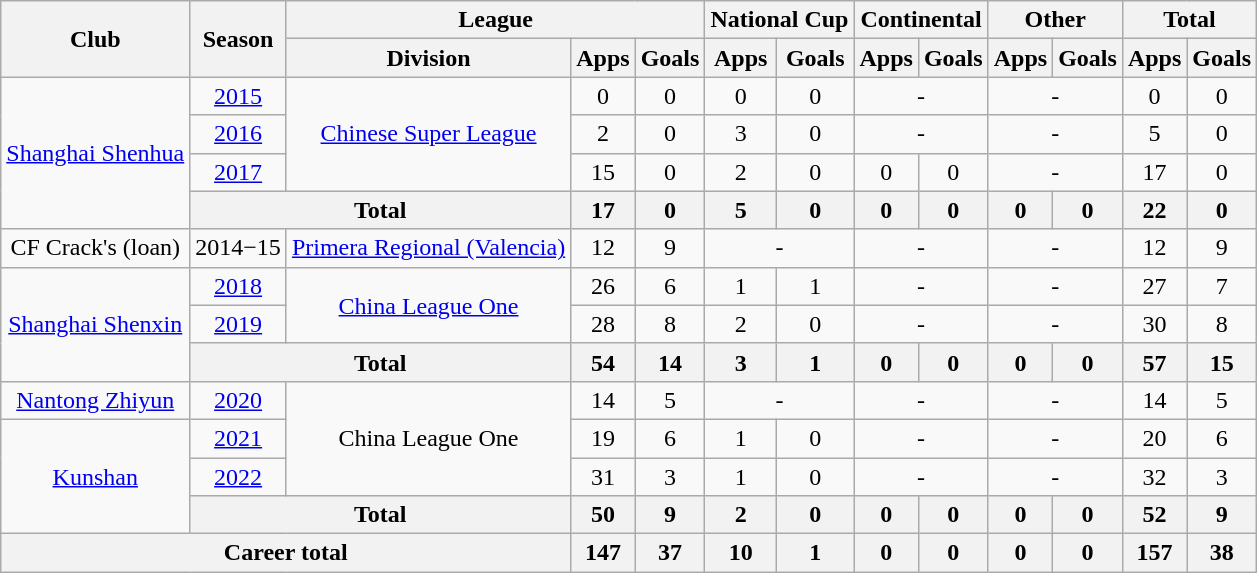<table class="wikitable" style="text-align: center">
<tr>
<th rowspan="2">Club</th>
<th rowspan="2">Season</th>
<th colspan="3">League</th>
<th colspan="2">National Cup</th>
<th colspan="2">Continental</th>
<th colspan="2">Other</th>
<th colspan="2">Total</th>
</tr>
<tr>
<th>Division</th>
<th>Apps</th>
<th>Goals</th>
<th>Apps</th>
<th>Goals</th>
<th>Apps</th>
<th>Goals</th>
<th>Apps</th>
<th>Goals</th>
<th>Apps</th>
<th>Goals</th>
</tr>
<tr>
<td rowspan=4><a href='#'>Shanghai Shenhua</a></td>
<td><a href='#'>2015</a></td>
<td rowspan="3"><a href='#'>Chinese Super League</a></td>
<td>0</td>
<td>0</td>
<td>0</td>
<td>0</td>
<td colspan="2">-</td>
<td colspan="2">-</td>
<td>0</td>
<td>0</td>
</tr>
<tr>
<td><a href='#'>2016</a></td>
<td>2</td>
<td>0</td>
<td>3</td>
<td>0</td>
<td colspan="2">-</td>
<td colspan="2">-</td>
<td>5</td>
<td>0</td>
</tr>
<tr>
<td><a href='#'>2017</a></td>
<td>15</td>
<td>0</td>
<td>2</td>
<td>0</td>
<td>0</td>
<td>0</td>
<td colspan="2">-</td>
<td>17</td>
<td>0</td>
</tr>
<tr>
<th colspan=2>Total</th>
<th>17</th>
<th>0</th>
<th>5</th>
<th>0</th>
<th>0</th>
<th>0</th>
<th>0</th>
<th>0</th>
<th>22</th>
<th>0</th>
</tr>
<tr>
<td>CF Crack's (loan)</td>
<td>2014−15</td>
<td><a href='#'>Primera Regional (Valencia)</a></td>
<td>12</td>
<td>9</td>
<td colspan="2">-</td>
<td colspan="2">-</td>
<td colspan="2">-</td>
<td>12</td>
<td>9</td>
</tr>
<tr>
<td rowspan=3><a href='#'>Shanghai Shenxin</a></td>
<td><a href='#'>2018</a></td>
<td rowspan="2"><a href='#'>China League One</a></td>
<td>26</td>
<td>6</td>
<td>1</td>
<td>1</td>
<td colspan="2">-</td>
<td colspan="2">-</td>
<td>27</td>
<td>7</td>
</tr>
<tr>
<td><a href='#'>2019</a></td>
<td>28</td>
<td>8</td>
<td>2</td>
<td>0</td>
<td colspan="2">-</td>
<td colspan="2">-</td>
<td>30</td>
<td>8</td>
</tr>
<tr>
<th colspan=2>Total</th>
<th>54</th>
<th>14</th>
<th>3</th>
<th>1</th>
<th>0</th>
<th>0</th>
<th>0</th>
<th>0</th>
<th>57</th>
<th>15</th>
</tr>
<tr>
<td><a href='#'>Nantong Zhiyun</a></td>
<td><a href='#'>2020</a></td>
<td rowspan=3>China League One</td>
<td>14</td>
<td>5</td>
<td colspan="2">-</td>
<td colspan="2">-</td>
<td colspan="2">-</td>
<td>14</td>
<td>5</td>
</tr>
<tr>
<td rowspan=3><a href='#'>Kunshan</a></td>
<td><a href='#'>2021</a></td>
<td>19</td>
<td>6</td>
<td>1</td>
<td>0</td>
<td colspan="2">-</td>
<td colspan="2">-</td>
<td>20</td>
<td>6</td>
</tr>
<tr>
<td><a href='#'>2022</a></td>
<td>31</td>
<td>3</td>
<td>1</td>
<td>0</td>
<td colspan="2">-</td>
<td colspan="2">-</td>
<td>32</td>
<td>3</td>
</tr>
<tr>
<th colspan=2>Total</th>
<th>50</th>
<th>9</th>
<th>2</th>
<th>0</th>
<th>0</th>
<th>0</th>
<th>0</th>
<th>0</th>
<th>52</th>
<th>9</th>
</tr>
<tr>
<th colspan=3>Career total</th>
<th>147</th>
<th>37</th>
<th>10</th>
<th>1</th>
<th>0</th>
<th>0</th>
<th>0</th>
<th>0</th>
<th>157</th>
<th>38</th>
</tr>
</table>
